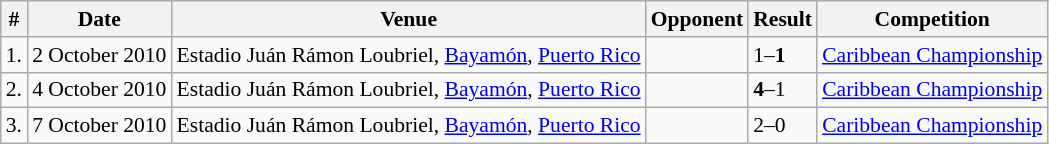<table class="wikitable" style="font-size:90%;">
<tr>
<th>#</th>
<th>Date</th>
<th>Venue</th>
<th>Opponent</th>
<th>Result</th>
<th>Competition</th>
</tr>
<tr>
<td>1.</td>
<td>2 October 2010</td>
<td>Estadio Juán Rámon Loubriel, <a href='#'>Bayamón</a>, <a href='#'>Puerto Rico</a></td>
<td></td>
<td>1–<strong>1</strong></td>
<td><a href='#'>Caribbean Championship</a></td>
</tr>
<tr>
<td>2.</td>
<td>4 October 2010</td>
<td>Estadio Juán Rámon Loubriel, <a href='#'>Bayamón</a>, <a href='#'>Puerto Rico</a></td>
<td></td>
<td><strong>4</strong>–1</td>
<td><a href='#'>Caribbean Championship</a></td>
</tr>
<tr>
<td>3.</td>
<td>7 October 2010</td>
<td>Estadio Juán Rámon Loubriel, <a href='#'>Bayamón</a>, <a href='#'>Puerto Rico</a></td>
<td></td>
<td>2–0</td>
<td><a href='#'>Caribbean Championship</a></td>
</tr>
</table>
